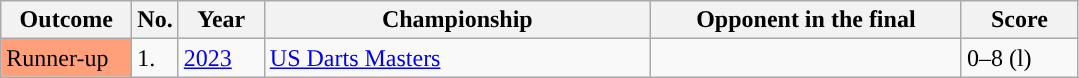<table class="sortable wikitable">
<tr>
<th style="width:80px;">Outcome</th>
<th style="width:20px;">No.</th>
<th style="width:50px;">Year</th>
<th style="width:250px;">Championship</th>
<th style="width:200px;">Opponent in the final</th>
<th style="width:70px;">Score</th>
</tr>
<tr style=>
<td style="background:#ffa07a">Runner-up</td>
<td>1.</td>
<td><a href='#'>2023</a></td>
<td><a href='#'>US Darts Masters</a></td>
<td></td>
<td>0–8 (l)</td>
</tr>
</table>
